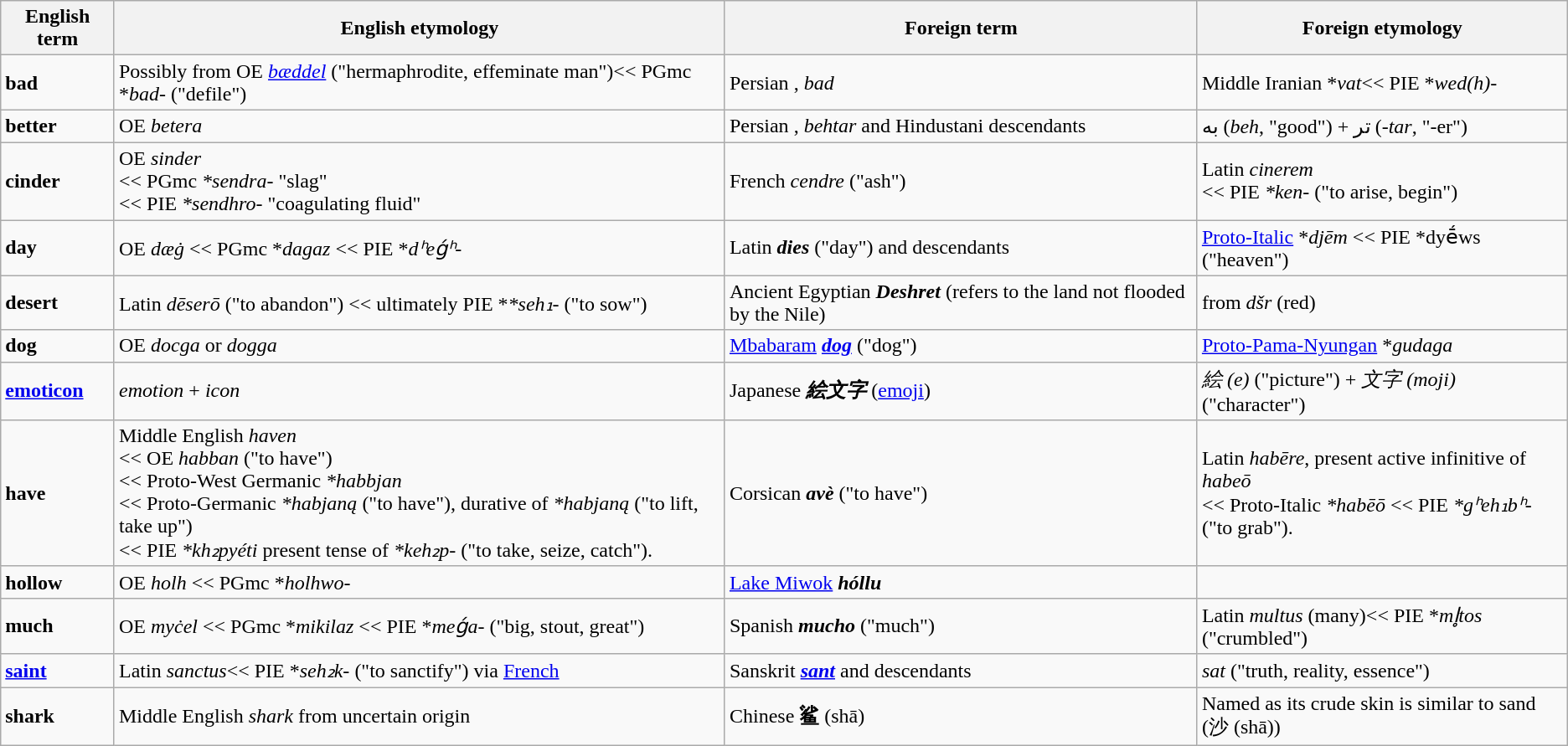<table class="wikitable sortable">
<tr>
<th>English term</th>
<th>English etymology</th>
<th>Foreign term</th>
<th>Foreign etymology</th>
</tr>
<tr>
<td><strong>bad</strong></td>
<td>Possibly from OE <em> <a href='#'>bæddel</a></em> ("hermaphrodite, effeminate man")<< PGmc *<em>bad-</em> ("defile")</td>
<td>Persian <strong></strong>, <em>bad</em></td>
<td>Middle Iranian *<em>vat</em><< PIE *<em>wed(h)-</em></td>
</tr>
<tr>
<td><strong>better</strong></td>
<td>OE <em>betera</em></td>
<td>Persian <strong></strong>, <em>behtar</em> and Hindustani descendants</td>
<td>به (<em>beh</em>, "good") + تر (<em>-tar</em>, "-er")</td>
</tr>
<tr>
<td><strong>cinder</strong></td>
<td>OE <em>sinder</em><br><< PGmc <em>*sendra-</em> "slag"<br><< PIE <em>*sendhro-</em> "coagulating fluid"</td>
<td>French <em>cendre</em> ("ash")</td>
<td>Latin <em>cinerem</em><br><< PIE <em>*ken-</em> ("to arise, begin")</td>
</tr>
<tr>
<td><strong>day</strong></td>
<td>OE <em>dæġ</em> << PGmc *<em>dagaz</em> << PIE *<em>dʰeǵʰ-</em></td>
<td>Latin <strong><em>dies</em></strong> ("day") and descendants</td>
<td><a href='#'>Proto-Italic</a> *<em>djēm</em> << PIE *dyḗws ("heaven")</td>
</tr>
<tr>
<td><strong>desert</strong></td>
<td>Latin <em>dēserō</em> ("to abandon") << ultimately PIE *<em>*seh₁-</em> ("to sow")</td>
<td>Ancient Egyptian <strong><em>Deshret</em></strong> (refers to the land not flooded by the Nile)</td>
<td>from <em>dšr</em> (red)</td>
</tr>
<tr>
<td><strong>dog</strong></td>
<td>OE <em>docga</em> or <em>dogga</em></td>
<td><a href='#'>Mbabaram</a> <strong><em><a href='#'>dog</a></em></strong> ("dog")</td>
<td><a href='#'>Proto-Pama-Nyungan</a> *<em>gudaga</em></td>
</tr>
<tr>
<td><strong><a href='#'>emoticon</a></strong></td>
<td><em>emotion</em> + <em>icon</em></td>
<td>Japanese <strong><em>絵文字</em></strong> (<a href='#'>emoji</a>) </td>
<td><em>絵 (e)</em> ("picture") + <em>文字 (moji)</em> ("character")</td>
</tr>
<tr>
<td><strong>have</strong></td>
<td>Middle English <em>haven</em><br><< OE <em>habban</em> ("to have")<br><< Proto-West Germanic <em>*habbjan</em><br><< Proto-Germanic <em>*habjaną</em> ("to have"), durative of <em>*habjaną</em> ("to lift, take up")<br><< PIE <em>*kh₂pyéti</em> present tense of <em>*keh₂p-</em> ("to take, seize, catch"). </td>
<td>Corsican <strong><em>avè</em></strong> ("to have")</td>
<td>Latin <em>habēre</em>, present active infinitive of <em>habeō</em><br><< Proto-Italic <em>*habēō</em> << PIE <em>*gʰeh₁bʰ-</em> ("to grab").</td>
</tr>
<tr>
<td><strong>hollow</strong></td>
<td>OE <em>holh</em> << PGmc *<em>holhwo-</em></td>
<td><a href='#'>Lake Miwok</a> <strong><em>hóllu</em></strong></td>
<td></td>
</tr>
<tr>
<td><strong>much</strong></td>
<td>OE <em>myċel</em> << PGmc *<em>mikilaz</em> << PIE *<em>meǵa-</em> ("big, stout, great")</td>
<td>Spanish <strong><em>mucho</em></strong> ("much")</td>
<td>Latin <em>multus</em>  (many)<< PIE *<em>ml̥tos</em> ("crumbled")</td>
</tr>
<tr>
<td><strong><a href='#'>saint</a></strong></td>
<td>Latin <em>sanctus</em><< PIE *<em>seh₂k-</em> ("to sanctify") via <a href='#'>French</a></td>
<td>Sanskrit <strong><em><a href='#'>sant</a></em></strong> and descendants</td>
<td><em>sat</em> ("truth, reality, essence")</td>
</tr>
<tr>
<td><strong>shark</strong></td>
<td>Middle English <em>shark</em> from uncertain origin</td>
<td>Chinese <strong>鲨</strong> (shā)</td>
<td>Named as its crude skin is similar to sand (沙 (shā))</td>
</tr>
</table>
